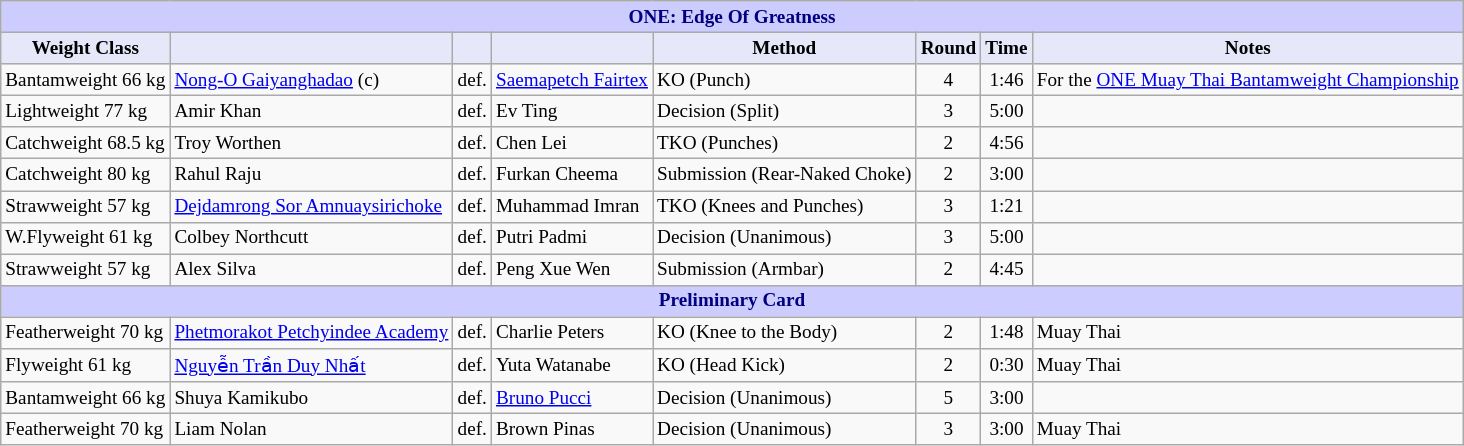<table class="wikitable" style="font-size: 80%;">
<tr>
<th colspan="8" style="background-color: #ccf; color: #000080; text-align: center;"><strong>ONE: Edge Of Greatness</strong></th>
</tr>
<tr>
<th colspan="1" style="background-color: #E6E8FA; color: #000000; text-align: center;">Weight Class</th>
<th colspan="1" style="background-color: #E6E8FA; color: #000000; text-align: center;"></th>
<th colspan="1" style="background-color: #E6E8FA; color: #000000; text-align: center;"></th>
<th colspan="1" style="background-color: #E6E8FA; color: #000000; text-align: center;"></th>
<th colspan="1" style="background-color: #E6E8FA; color: #000000; text-align: center;">Method</th>
<th colspan="1" style="background-color: #E6E8FA; color: #000000; text-align: center;">Round</th>
<th colspan="1" style="background-color: #E6E8FA; color: #000000; text-align: center;">Time</th>
<th colspan="1" style="background-color: #E6E8FA; color: #000000; text-align: center;">Notes</th>
</tr>
<tr>
<td>Bantamweight 66 kg</td>
<td> <a href='#'>Nong-O Gaiyanghadao</a> (c)</td>
<td>def.</td>
<td> <a href='#'>Saemapetch Fairtex</a></td>
<td>KO (Punch)</td>
<td align=center>4</td>
<td align=center>1:46</td>
<td>For the <a href='#'>ONE Muay Thai Bantamweight Championship</a></td>
</tr>
<tr>
<td>Lightweight 77 kg</td>
<td> Amir Khan</td>
<td>def.</td>
<td> Ev Ting</td>
<td>Decision (Split)</td>
<td align=center>3</td>
<td align=center>5:00</td>
<td></td>
</tr>
<tr>
<td>Catchweight 68.5 kg</td>
<td> Troy Worthen</td>
<td>def.</td>
<td> Chen Lei</td>
<td>TKO (Punches)</td>
<td align=center>2</td>
<td align=center>4:56</td>
<td></td>
</tr>
<tr>
<td>Catchweight 80 kg</td>
<td> Rahul Raju</td>
<td>def.</td>
<td> Furkan Cheema</td>
<td>Submission (Rear-Naked Choke)</td>
<td align=center>2</td>
<td align=center>3:00</td>
<td></td>
</tr>
<tr>
<td>Strawweight 57 kg</td>
<td> <a href='#'>Dejdamrong Sor Amnuaysirichoke</a></td>
<td>def.</td>
<td> Muhammad Imran</td>
<td>TKO (Knees and Punches)</td>
<td align=center>3</td>
<td align=center>1:21</td>
<td></td>
</tr>
<tr>
<td>W.Flyweight 61 kg</td>
<td> Colbey Northcutt</td>
<td>def.</td>
<td> Putri Padmi</td>
<td>Decision (Unanimous)</td>
<td align=center>3</td>
<td align=center>5:00</td>
<td></td>
</tr>
<tr>
<td>Strawweight 57 kg</td>
<td> Alex Silva</td>
<td>def.</td>
<td> Peng Xue Wen</td>
<td>Submission (Armbar)</td>
<td align=center>2</td>
<td align=center>4:45</td>
<td></td>
</tr>
<tr>
<th colspan="8" style="background-color: #ccf; color: #000080; text-align: center;"><strong>Preliminary Card</strong></th>
</tr>
<tr>
<td>Featherweight 70 kg</td>
<td> <a href='#'>Phetmorakot Petchyindee Academy</a></td>
<td>def.</td>
<td> Charlie Peters</td>
<td>KO (Knee to the Body)</td>
<td align=center>2</td>
<td align=center>1:48</td>
<td>Muay Thai</td>
</tr>
<tr>
<td>Flyweight 61 kg</td>
<td> <a href='#'>Nguyễn Trần Duy Nhất</a></td>
<td>def.</td>
<td> Yuta Watanabe</td>
<td>KO (Head Kick)</td>
<td align=center>2</td>
<td align=center>0:30</td>
<td>Muay Thai</td>
</tr>
<tr>
<td>Bantamweight 66 kg</td>
<td> Shuya Kamikubo</td>
<td>def.</td>
<td> <a href='#'>Bruno Pucci</a></td>
<td>Decision (Unanimous)</td>
<td align=center>5</td>
<td align=center>3:00</td>
<td></td>
</tr>
<tr>
<td>Featherweight 70 kg</td>
<td> Liam Nolan</td>
<td>def.</td>
<td> Brown Pinas</td>
<td>Decision (Unanimous)</td>
<td align=center>3</td>
<td align=center>3:00</td>
<td>Muay Thai</td>
</tr>
</table>
